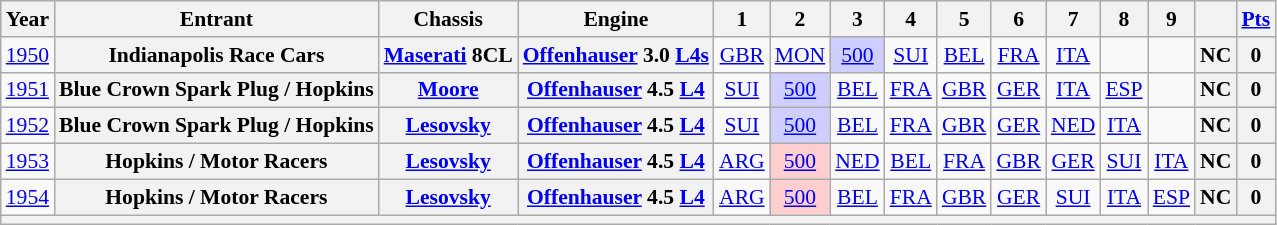<table class="wikitable" style="text-align:center; font-size:90%">
<tr>
<th>Year</th>
<th>Entrant</th>
<th>Chassis</th>
<th>Engine</th>
<th>1</th>
<th>2</th>
<th>3</th>
<th>4</th>
<th>5</th>
<th>6</th>
<th>7</th>
<th>8</th>
<th>9</th>
<th></th>
<th><a href='#'>Pts</a></th>
</tr>
<tr>
<td><a href='#'>1950</a></td>
<th>Indianapolis Race Cars</th>
<th><a href='#'>Maserati</a> 8CL</th>
<th><a href='#'>Offenhauser</a> 3.0 <a href='#'>L4</a><a href='#'>s</a></th>
<td><a href='#'>GBR</a></td>
<td><a href='#'>MON</a></td>
<td style="background:#CFCFFF;"><a href='#'>500</a><br></td>
<td><a href='#'>SUI</a></td>
<td><a href='#'>BEL</a></td>
<td><a href='#'>FRA</a></td>
<td><a href='#'>ITA</a></td>
<td></td>
<td></td>
<th>NC</th>
<th>0</th>
</tr>
<tr>
<td><a href='#'>1951</a></td>
<th>Blue Crown Spark Plug / Hopkins</th>
<th><a href='#'>Moore</a></th>
<th><a href='#'>Offenhauser</a> 4.5 <a href='#'>L4</a></th>
<td><a href='#'>SUI</a></td>
<td style="background:#CFCFFF;"><a href='#'>500</a><br></td>
<td><a href='#'>BEL</a></td>
<td><a href='#'>FRA</a></td>
<td><a href='#'>GBR</a></td>
<td><a href='#'>GER</a></td>
<td><a href='#'>ITA</a></td>
<td><a href='#'>ESP</a></td>
<td></td>
<th>NC</th>
<th>0</th>
</tr>
<tr>
<td><a href='#'>1952</a></td>
<th>Blue Crown Spark Plug / Hopkins</th>
<th><a href='#'>Lesovsky</a></th>
<th><a href='#'>Offenhauser</a> 4.5 <a href='#'>L4</a></th>
<td><a href='#'>SUI</a></td>
<td style="background:#CFCFFF;"><a href='#'>500</a><br></td>
<td><a href='#'>BEL</a></td>
<td><a href='#'>FRA</a></td>
<td><a href='#'>GBR</a></td>
<td><a href='#'>GER</a></td>
<td><a href='#'>NED</a></td>
<td><a href='#'>ITA</a></td>
<td></td>
<th>NC</th>
<th>0</th>
</tr>
<tr>
<td><a href='#'>1953</a></td>
<th>Hopkins / Motor Racers</th>
<th><a href='#'>Lesovsky</a></th>
<th><a href='#'>Offenhauser</a> 4.5 <a href='#'>L4</a></th>
<td><a href='#'>ARG</a></td>
<td style="background:#FFCFCF;"><a href='#'>500</a><br></td>
<td><a href='#'>NED</a></td>
<td><a href='#'>BEL</a></td>
<td><a href='#'>FRA</a></td>
<td><a href='#'>GBR</a></td>
<td><a href='#'>GER</a></td>
<td><a href='#'>SUI</a></td>
<td><a href='#'>ITA</a></td>
<th>NC</th>
<th>0</th>
</tr>
<tr>
<td><a href='#'>1954</a></td>
<th>Hopkins / Motor Racers</th>
<th><a href='#'>Lesovsky</a></th>
<th><a href='#'>Offenhauser</a> 4.5 <a href='#'>L4</a></th>
<td><a href='#'>ARG</a></td>
<td style="background:#FFCFCF;"><a href='#'>500</a><br></td>
<td><a href='#'>BEL</a></td>
<td><a href='#'>FRA</a></td>
<td><a href='#'>GBR</a></td>
<td><a href='#'>GER</a></td>
<td><a href='#'>SUI</a></td>
<td><a href='#'>ITA</a></td>
<td><a href='#'>ESP</a></td>
<th>NC</th>
<th>0</th>
</tr>
<tr>
<th colspan=15></th>
</tr>
</table>
